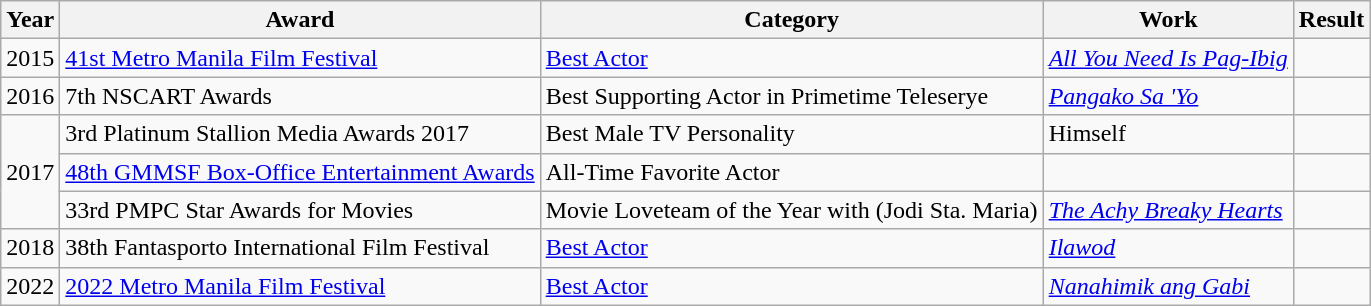<table class="wikitable">
<tr>
<th>Year</th>
<th>Award</th>
<th>Category</th>
<th>Work</th>
<th>Result</th>
</tr>
<tr>
<td>2015</td>
<td><a href='#'>41st Metro Manila Film Festival</a></td>
<td><a href='#'>Best Actor</a></td>
<td><em><a href='#'>All You Need Is Pag-Ibig</a></em></td>
<td></td>
</tr>
<tr>
<td>2016</td>
<td>7th NSCART Awards</td>
<td>Best Supporting Actor in Primetime Teleserye</td>
<td><em><a href='#'>Pangako Sa 'Yo</a></em></td>
<td></td>
</tr>
<tr>
<td rowspan=3>2017</td>
<td>3rd Platinum Stallion Media Awards 2017</td>
<td>Best Male TV Personality</td>
<td>Himself</td>
<td></td>
</tr>
<tr>
<td><a href='#'>48th GMMSF Box-Office Entertainment Awards</a></td>
<td>All-Time Favorite Actor</td>
<td></td>
<td></td>
</tr>
<tr>
<td>33rd PMPC Star Awards for Movies</td>
<td>Movie Loveteam of the Year with (Jodi Sta. Maria)</td>
<td><em><a href='#'>The Achy Breaky Hearts</a></em></td>
<td></td>
</tr>
<tr>
<td>2018</td>
<td>38th Fantasporto International Film Festival</td>
<td><a href='#'>Best Actor</a></td>
<td><em><a href='#'>Ilawod</a></em></td>
<td></td>
</tr>
<tr>
<td>2022</td>
<td><a href='#'>2022 Metro Manila Film Festival</a></td>
<td><a href='#'>Best Actor</a></td>
<td><em><a href='#'>Nanahimik ang Gabi</a></em></td>
<td></td>
</tr>
</table>
